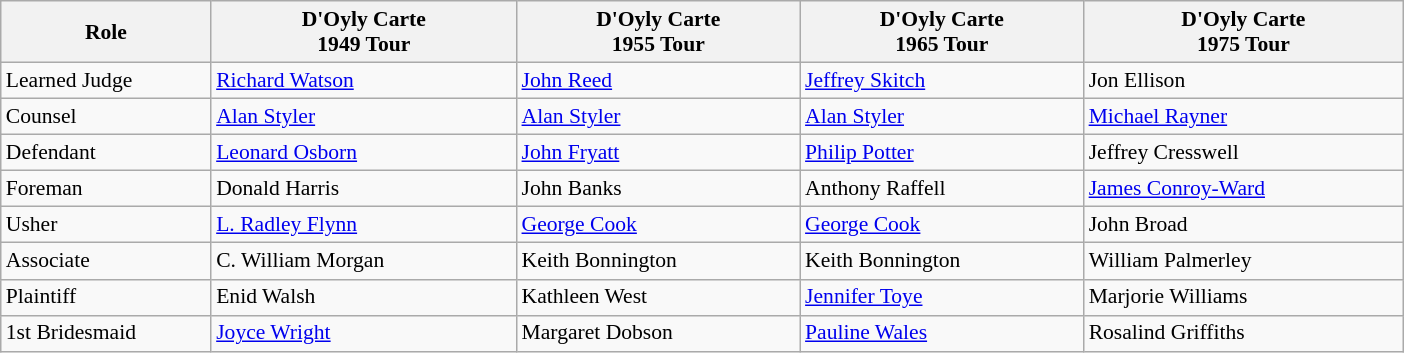<table Class="wikitable" style="width:65em; font-size:90%; line-height:1.2">
<tr>
<th style="width:15%;">Role</th>
<th>D'Oyly Carte<br>1949 Tour</th>
<th>D'Oyly Carte<br>1955 Tour</th>
<th>D'Oyly Carte<br>1965 Tour</th>
<th>D'Oyly Carte<br>1975 Tour</th>
</tr>
<tr>
<td>Learned Judge</td>
<td><a href='#'>Richard Watson</a></td>
<td><a href='#'>John Reed</a></td>
<td><a href='#'>Jeffrey Skitch</a></td>
<td>Jon Ellison</td>
</tr>
<tr>
<td>Counsel</td>
<td><a href='#'>Alan Styler</a></td>
<td><a href='#'>Alan Styler</a></td>
<td><a href='#'>Alan Styler</a></td>
<td><a href='#'>Michael Rayner</a></td>
</tr>
<tr>
<td>Defendant</td>
<td><a href='#'>Leonard Osborn</a></td>
<td><a href='#'>John Fryatt</a></td>
<td><a href='#'>Philip Potter</a></td>
<td>Jeffrey Cresswell</td>
</tr>
<tr>
<td>Foreman</td>
<td>Donald Harris</td>
<td>John Banks</td>
<td>Anthony Raffell</td>
<td><a href='#'>James Conroy-Ward</a></td>
</tr>
<tr>
<td>Usher</td>
<td><a href='#'>L. Radley Flynn</a></td>
<td><a href='#'>George Cook</a></td>
<td><a href='#'>George Cook</a></td>
<td>John Broad</td>
</tr>
<tr>
<td>Associate</td>
<td>C. William Morgan</td>
<td>Keith Bonnington</td>
<td>Keith Bonnington</td>
<td>William Palmerley</td>
</tr>
<tr>
<td>Plaintiff</td>
<td>Enid Walsh</td>
<td>Kathleen West</td>
<td><a href='#'>Jennifer Toye</a></td>
<td>Marjorie Williams</td>
</tr>
<tr>
<td>1st Bridesmaid</td>
<td><a href='#'>Joyce Wright</a></td>
<td>Margaret Dobson</td>
<td><a href='#'>Pauline Wales</a></td>
<td>Rosalind Griffiths</td>
</tr>
</table>
